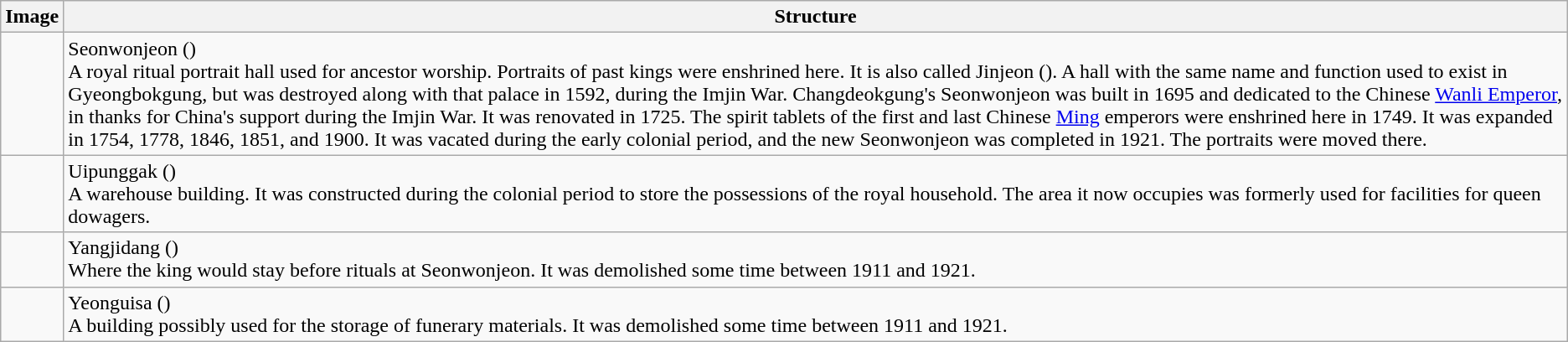<table class="wikitable">
<tr>
<th>Image</th>
<th>Structure</th>
</tr>
<tr>
<td></td>
<td>Seonwonjeon ()<br>A royal ritual portrait hall used for ancestor worship. Portraits of past kings were enshrined here. It is also called Jinjeon (). A hall with the same name and function used to exist in Gyeongbokgung, but was destroyed along with that palace in 1592, during the Imjin War. Changdeokgung's Seonwonjeon was built in 1695 and dedicated to the Chinese <a href='#'>Wanli Emperor</a>, in thanks for China's support during the Imjin War. It was renovated in 1725. The spirit tablets of the first and last Chinese <a href='#'>Ming</a> emperors were enshrined here in 1749. It was expanded in 1754, 1778, 1846, 1851, and 1900. It was vacated during the early colonial period, and the new Seonwonjeon was completed in 1921. The portraits were moved there.</td>
</tr>
<tr>
<td></td>
<td>Uipunggak ()<br>A warehouse building. It was constructed during the colonial period to store the possessions of the royal household. The area it now occupies was formerly used for facilities for queen dowagers.</td>
</tr>
<tr>
<td></td>
<td>Yangjidang ()<br>Where the king would stay before rituals at Seonwonjeon. It was demolished some time between 1911 and 1921.</td>
</tr>
<tr>
<td></td>
<td>Yeonguisa ()<br>A building possibly used for the storage of funerary materials. It was demolished some time between 1911 and 1921.</td>
</tr>
</table>
